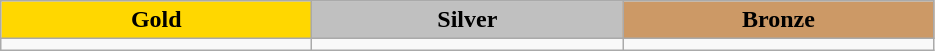<table class="wikitable" style="text-align:left">
<tr align="center">
<td width=200 bgcolor=gold><strong>Gold</strong></td>
<td width=200 bgcolor=silver><strong>Silver</strong></td>
<td width=200 bgcolor=CC9966><strong>Bronze</strong></td>
</tr>
<tr>
<td></td>
<td></td>
<td></td>
</tr>
</table>
